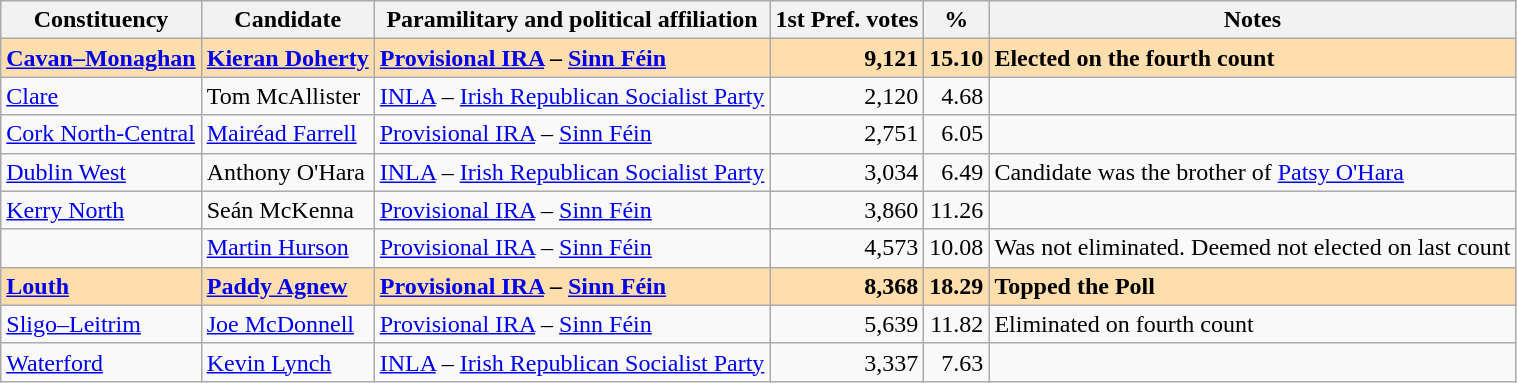<table class="wikitable sortable">
<tr>
<th>Constituency</th>
<th>Candidate</th>
<th>Paramilitary and political affiliation</th>
<th>1st Pref. votes</th>
<th>%</th>
<th>Notes</th>
</tr>
<tr style="font-weight:bold; background:NavajoWhite;">
<td><a href='#'>Cavan–Monaghan</a></td>
<td><a href='#'>Kieran Doherty</a></td>
<td><a href='#'>Provisional IRA</a> – <a href='#'>Sinn Féin</a></td>
<td align="right">9,121</td>
<td align="right">15.10</td>
<td align="left">Elected on the fourth count</td>
</tr>
<tr>
<td><a href='#'>Clare</a></td>
<td>Tom McAllister</td>
<td><a href='#'>INLA</a> – <a href='#'>Irish Republican Socialist Party</a></td>
<td align="right">2,120</td>
<td align="right">4.68</td>
<td align="left"></td>
</tr>
<tr>
<td><a href='#'>Cork North-Central</a></td>
<td><a href='#'>Mairéad Farrell</a></td>
<td><a href='#'>Provisional IRA</a> – <a href='#'>Sinn Féin</a></td>
<td align="right">2,751</td>
<td align="right">6.05</td>
<td align="left"></td>
</tr>
<tr>
<td><a href='#'>Dublin West</a></td>
<td>Anthony O'Hara</td>
<td><a href='#'>INLA</a> – <a href='#'>Irish Republican Socialist Party</a></td>
<td align="right">3,034</td>
<td align="right">6.49</td>
<td align="left">Candidate was the brother of <a href='#'>Patsy O'Hara</a></td>
</tr>
<tr>
<td><a href='#'>Kerry North</a></td>
<td>Seán McKenna</td>
<td><a href='#'>Provisional IRA</a> – <a href='#'>Sinn Féin</a></td>
<td align="right">3,860</td>
<td align="right">11.26</td>
<td align="left"></td>
</tr>
<tr>
<td></td>
<td><a href='#'>Martin Hurson</a></td>
<td><a href='#'>Provisional IRA</a> – <a href='#'>Sinn Féin</a></td>
<td align="right">4,573</td>
<td align="right">10.08</td>
<td align="left">Was not eliminated. Deemed not elected on last count</td>
</tr>
<tr style="font-weight:bold; background:NavajoWhite;">
<td><a href='#'>Louth</a></td>
<td><a href='#'>Paddy Agnew</a></td>
<td><a href='#'>Provisional IRA</a> – <a href='#'>Sinn Féin</a></td>
<td align="right">8,368</td>
<td align="right">18.29</td>
<td align="left">Topped the Poll</td>
</tr>
<tr>
<td><a href='#'>Sligo–Leitrim</a></td>
<td><a href='#'>Joe McDonnell</a></td>
<td><a href='#'>Provisional IRA</a> – <a href='#'>Sinn Féin</a></td>
<td align="right">5,639</td>
<td align="right">11.82</td>
<td align="left">Eliminated on fourth count</td>
</tr>
<tr>
<td><a href='#'>Waterford</a></td>
<td><a href='#'>Kevin Lynch</a></td>
<td><a href='#'>INLA</a> – <a href='#'>Irish Republican Socialist Party</a></td>
<td align="right">3,337</td>
<td align="right">7.63</td>
<td align="left"></td>
</tr>
</table>
